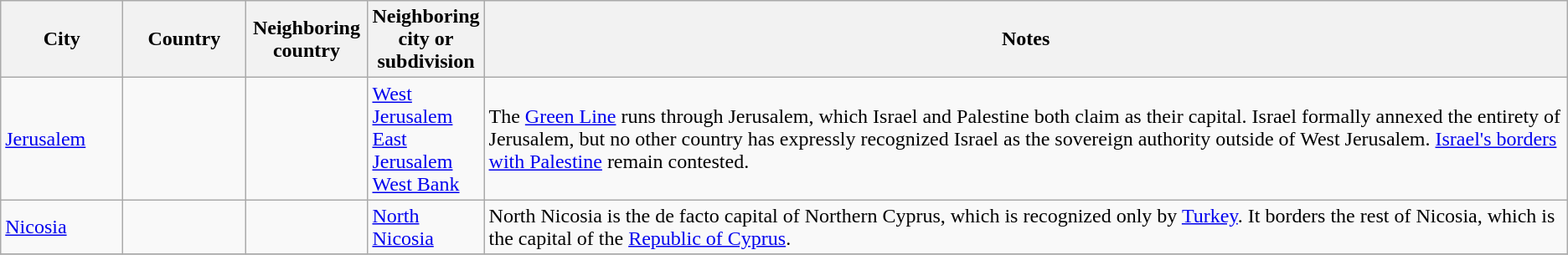<table class="wikitable sortable">
<tr>
<th width="90">City</th>
<th width="90">Country</th>
<th width="90">Neighboring country</th>
<th width="75">Neighboring city or subdivision</th>
<th>Notes</th>
</tr>
<tr>
<td><a href='#'>Jerusalem</a></td>
<td> <br> </td>
<td> <br> </td>
<td><a href='#'>West Jerusalem</a> <br> <a href='#'>East Jerusalem</a> <br> <a href='#'>West Bank</a></td>
<td>The <a href='#'>Green Line</a> runs through Jerusalem, which Israel and Palestine both claim as their capital. Israel formally annexed the entirety of Jerusalem, but no other country has expressly recognized Israel as the sovereign authority outside of West Jerusalem. <a href='#'>Israel's borders with Palestine</a> remain contested.</td>
</tr>
<tr>
<td><a href='#'>Nicosia</a></td>
<td></td>
<td></td>
<td><a href='#'>North Nicosia</a></td>
<td>North Nicosia is the de facto capital of Northern Cyprus, which is recognized only by <a href='#'>Turkey</a>. It borders the rest of Nicosia, which is the capital of the <a href='#'>Republic of Cyprus</a>.</td>
</tr>
<tr>
</tr>
</table>
